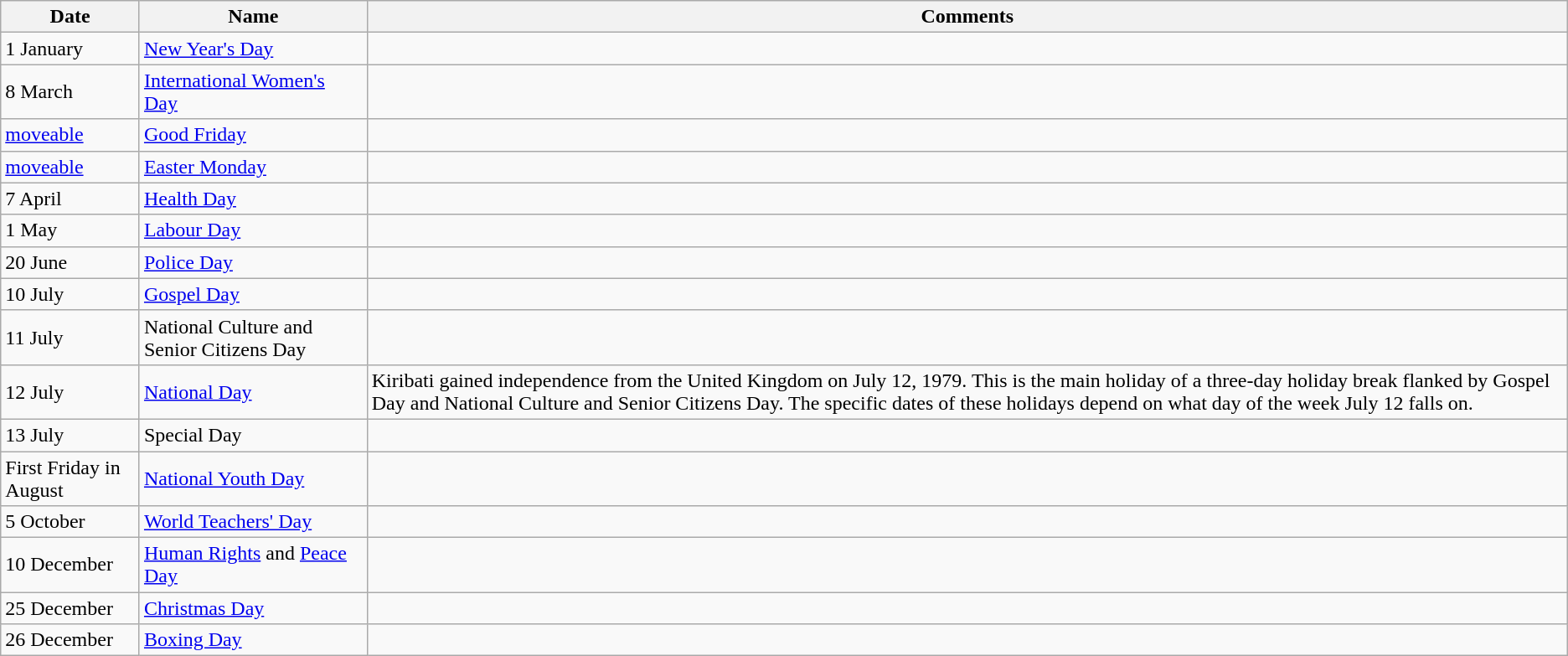<table class="wikitable">
<tr>
<th>Date</th>
<th>Name</th>
<th>Comments</th>
</tr>
<tr>
<td>1 January</td>
<td><a href='#'>New Year's Day</a></td>
<td></td>
</tr>
<tr>
<td>8 March</td>
<td><a href='#'>International Women's Day</a></td>
<td></td>
</tr>
<tr>
<td><a href='#'>moveable</a></td>
<td><a href='#'>Good Friday</a></td>
<td></td>
</tr>
<tr>
<td><a href='#'>moveable</a></td>
<td><a href='#'>Easter Monday</a></td>
<td></td>
</tr>
<tr>
<td>7 April</td>
<td><a href='#'>Health Day</a></td>
<td></td>
</tr>
<tr>
<td>1 May</td>
<td><a href='#'>Labour Day</a></td>
<td></td>
</tr>
<tr>
<td>20 June</td>
<td><a href='#'>Police Day</a></td>
<td></td>
</tr>
<tr>
<td>10 July</td>
<td><a href='#'>Gospel Day</a></td>
<td></td>
</tr>
<tr>
<td>11 July</td>
<td>National Culture and Senior Citizens Day</td>
<td></td>
</tr>
<tr>
<td>12 July</td>
<td><a href='#'>National Day</a></td>
<td>Kiribati gained independence from the United Kingdom on July 12, 1979. This is the main holiday of a three-day holiday break flanked by Gospel Day and National Culture and Senior Citizens Day. The specific dates of these holidays depend on what day of the week July 12 falls on.</td>
</tr>
<tr>
<td>13 July</td>
<td>Special Day</td>
<td></td>
</tr>
<tr>
<td>First Friday in August</td>
<td><a href='#'>National Youth Day</a></td>
<td></td>
</tr>
<tr>
<td>5 October</td>
<td><a href='#'>World Teachers' Day</a></td>
<td></td>
</tr>
<tr>
<td>10 December</td>
<td><a href='#'>Human Rights</a> and <a href='#'>Peace Day</a></td>
<td></td>
</tr>
<tr>
<td>25 December</td>
<td><a href='#'>Christmas Day</a></td>
<td></td>
</tr>
<tr>
<td>26 December</td>
<td><a href='#'>Boxing Day</a></td>
<td></td>
</tr>
</table>
